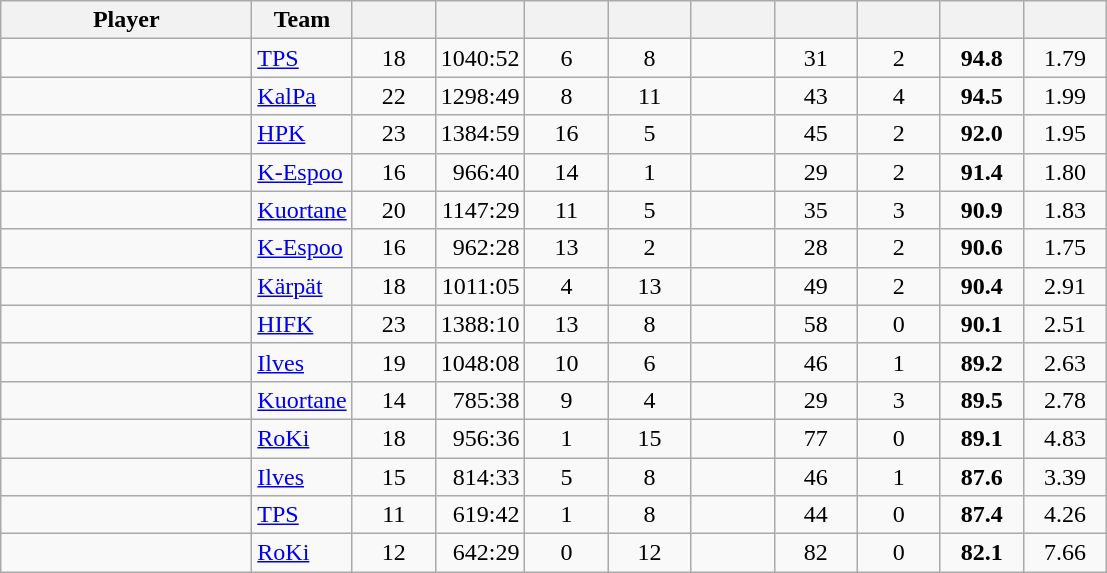<table class="wikitable sortable" style="text-align: center">
<tr>
<th style="width: 10em;">Player</th>
<th>Team</th>
<th style="width: 3em;"></th>
<th style="width: 3em;"></th>
<th style="width: 3em;"></th>
<th style="width: 3em;"></th>
<th style="width: 3em;"></th>
<th style="width: 3em;"></th>
<th style="width: 3em;"></th>
<th style="width: 3em;"></th>
<th style="width: 3em;"></th>
</tr>
<tr>
<td align=left></td>
<td align=left><a href='#'>TPS</a></td>
<td>18</td>
<td align=right>1040:52</td>
<td>6</td>
<td>8</td>
<td></td>
<td>31</td>
<td>2</td>
<td><strong>94.8</strong></td>
<td>1.79</td>
</tr>
<tr>
<td align=left></td>
<td align=left><a href='#'>KalPa</a></td>
<td>22</td>
<td align=right>1298:49</td>
<td>8</td>
<td>11</td>
<td></td>
<td>43</td>
<td>4</td>
<td><strong>94.5</strong></td>
<td>1.99</td>
</tr>
<tr>
<td align=left></td>
<td align=left><a href='#'>HPK</a></td>
<td>23</td>
<td align=right>1384:59</td>
<td>16</td>
<td>5</td>
<td></td>
<td>45</td>
<td>2</td>
<td><strong>92.0</strong></td>
<td>1.95</td>
</tr>
<tr>
<td align=left></td>
<td align=left><a href='#'>K-Espoo</a></td>
<td>16</td>
<td align=right>966:40</td>
<td>14</td>
<td>1</td>
<td></td>
<td>29</td>
<td>2</td>
<td><strong>91.4</strong></td>
<td>1.80</td>
</tr>
<tr>
<td align=left></td>
<td align=left><a href='#'>Kuortane</a></td>
<td>20</td>
<td align=right>1147:29</td>
<td>11</td>
<td>5</td>
<td></td>
<td>35</td>
<td>3</td>
<td><strong>90.9</strong></td>
<td>1.83</td>
</tr>
<tr>
<td align=left></td>
<td align=left><a href='#'>K-Espoo</a></td>
<td>16</td>
<td align=right>962:28</td>
<td>13</td>
<td>2</td>
<td></td>
<td>28</td>
<td>2</td>
<td><strong>90.6</strong></td>
<td>1.75</td>
</tr>
<tr>
<td align=left></td>
<td align=left><a href='#'>Kärpät</a></td>
<td>18</td>
<td align=right>1011:05</td>
<td>4</td>
<td>13</td>
<td></td>
<td>49</td>
<td>2</td>
<td><strong>90.4</strong></td>
<td>2.91</td>
</tr>
<tr>
<td align=left></td>
<td align=left><a href='#'>HIFK</a></td>
<td>23</td>
<td align=right>1388:10</td>
<td>13</td>
<td>8</td>
<td></td>
<td>58</td>
<td>0</td>
<td><strong>90.1</strong></td>
<td>2.51</td>
</tr>
<tr>
<td align=left></td>
<td align=left><a href='#'>Ilves</a></td>
<td>19</td>
<td align=right>1048:08</td>
<td>10</td>
<td>6</td>
<td></td>
<td>46</td>
<td>1</td>
<td><strong>89.2</strong></td>
<td>2.63</td>
</tr>
<tr>
<td align=left></td>
<td align=left><a href='#'>Kuortane</a></td>
<td>14</td>
<td align=right>785:38</td>
<td>9</td>
<td>4</td>
<td></td>
<td>29</td>
<td>3</td>
<td><strong>89.5</strong></td>
<td>2.78</td>
</tr>
<tr>
<td align=left></td>
<td align=left><a href='#'>RoKi</a></td>
<td>18</td>
<td align=right>956:36</td>
<td>1</td>
<td>15</td>
<td></td>
<td>77</td>
<td>0</td>
<td><strong>89.1</strong></td>
<td>4.83</td>
</tr>
<tr>
<td align=left></td>
<td align=left><a href='#'>Ilves</a></td>
<td>15</td>
<td align=right>814:33</td>
<td>5</td>
<td>8</td>
<td></td>
<td>46</td>
<td>1</td>
<td><strong>87.6</strong></td>
<td>3.39</td>
</tr>
<tr>
<td align=left></td>
<td align=left><a href='#'>TPS</a></td>
<td>11</td>
<td align=right>619:42</td>
<td>1</td>
<td>8</td>
<td></td>
<td>44</td>
<td>0</td>
<td><strong>87.4</strong></td>
<td>4.26</td>
</tr>
<tr>
<td align=left></td>
<td align=left><a href='#'>RoKi</a></td>
<td>12</td>
<td align=right>642:29</td>
<td>0</td>
<td>12</td>
<td></td>
<td>82</td>
<td>0</td>
<td><strong>82.1</strong></td>
<td>7.66</td>
</tr>
</table>
